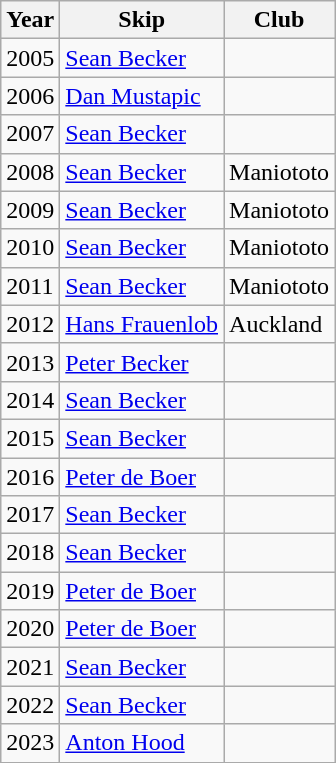<table class="wikitable">
<tr>
<th scope="col">Year</th>
<th scope="col">Skip</th>
<th scope="col">Club</th>
</tr>
<tr>
<td>2005</td>
<td><a href='#'>Sean Becker</a></td>
<td></td>
</tr>
<tr>
<td>2006</td>
<td><a href='#'>Dan Mustapic</a></td>
<td></td>
</tr>
<tr>
<td>2007</td>
<td><a href='#'>Sean Becker</a></td>
<td></td>
</tr>
<tr>
<td>2008</td>
<td><a href='#'>Sean Becker</a></td>
<td>Maniototo</td>
</tr>
<tr>
<td>2009</td>
<td><a href='#'>Sean Becker</a></td>
<td>Maniototo</td>
</tr>
<tr>
<td>2010</td>
<td><a href='#'>Sean Becker</a></td>
<td>Maniototo</td>
</tr>
<tr>
<td>2011</td>
<td><a href='#'>Sean Becker</a></td>
<td>Maniototo</td>
</tr>
<tr>
<td>2012</td>
<td><a href='#'>Hans Frauenlob</a></td>
<td>Auckland</td>
</tr>
<tr>
<td>2013</td>
<td><a href='#'>Peter Becker</a></td>
<td></td>
</tr>
<tr>
<td>2014</td>
<td><a href='#'>Sean Becker</a></td>
<td></td>
</tr>
<tr>
<td>2015</td>
<td><a href='#'>Sean Becker</a></td>
<td></td>
</tr>
<tr>
<td>2016</td>
<td><a href='#'>Peter de Boer</a></td>
<td></td>
</tr>
<tr>
<td>2017</td>
<td><a href='#'>Sean Becker</a></td>
<td></td>
</tr>
<tr>
<td>2018</td>
<td><a href='#'>Sean Becker</a></td>
<td></td>
</tr>
<tr>
<td>2019</td>
<td><a href='#'>Peter de Boer</a></td>
<td></td>
</tr>
<tr>
<td>2020</td>
<td><a href='#'>Peter de Boer</a></td>
<td></td>
</tr>
<tr>
<td>2021</td>
<td><a href='#'>Sean Becker</a></td>
<td></td>
</tr>
<tr>
<td>2022</td>
<td><a href='#'>Sean Becker</a></td>
<td></td>
</tr>
<tr>
<td>2023</td>
<td><a href='#'>Anton Hood</a></td>
<td></td>
</tr>
</table>
